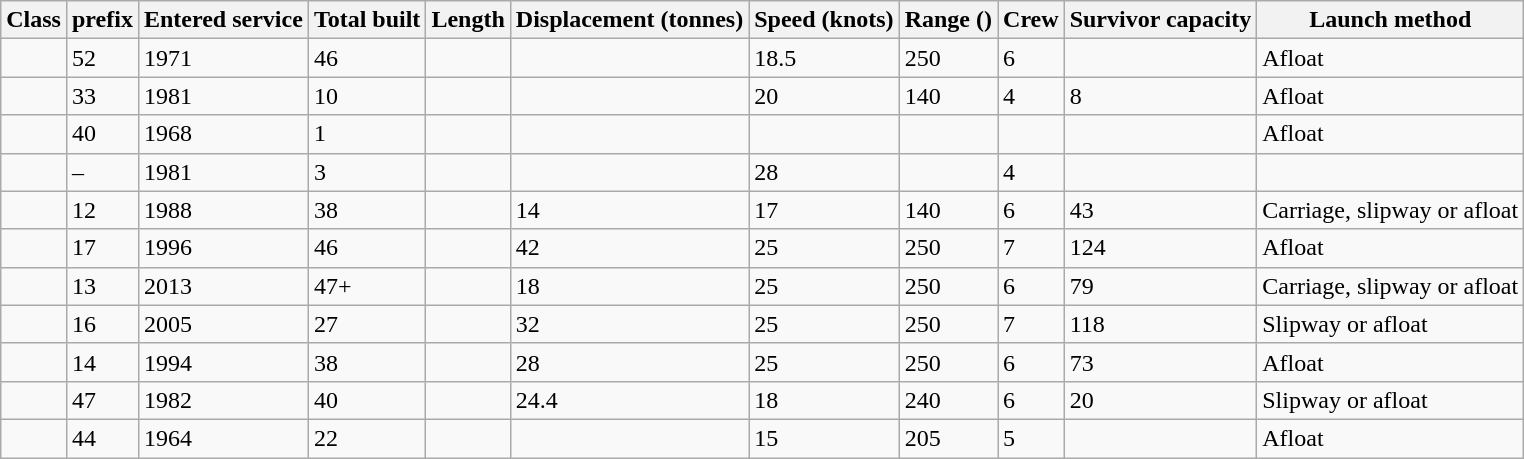<table class="wikitable sortable">
<tr>
<th>Class</th>
<th> prefix</th>
<th>Entered service</th>
<th>Total built</th>
<th>Length</th>
<th>Displacement (tonnes)</th>
<th>Speed (knots)</th>
<th>Range ()</th>
<th>Crew</th>
<th>Survivor capacity</th>
<th>Launch method</th>
</tr>
<tr>
<td></td>
<td>52</td>
<td>1971</td>
<td>46</td>
<td></td>
<td></td>
<td>18.5</td>
<td>250</td>
<td>6</td>
<td></td>
<td>Afloat</td>
</tr>
<tr>
<td></td>
<td>33</td>
<td>1981</td>
<td>10</td>
<td></td>
<td></td>
<td>20</td>
<td>140</td>
<td>4</td>
<td>8</td>
<td>Afloat</td>
</tr>
<tr>
<td></td>
<td>40</td>
<td>1968</td>
<td>1</td>
<td></td>
<td></td>
<td></td>
<td></td>
<td></td>
<td></td>
<td>Afloat</td>
</tr>
<tr>
<td></td>
<td>–</td>
<td>1981</td>
<td>3</td>
<td></td>
<td></td>
<td>28</td>
<td></td>
<td>4</td>
<td></td>
<td></td>
</tr>
<tr>
<td></td>
<td>12</td>
<td>1988</td>
<td>38</td>
<td></td>
<td>14</td>
<td>17</td>
<td>140</td>
<td>6</td>
<td>43</td>
<td>Carriage, slipway or afloat</td>
</tr>
<tr>
<td></td>
<td>17</td>
<td>1996</td>
<td>46</td>
<td></td>
<td>42</td>
<td>25</td>
<td>250</td>
<td>7</td>
<td>124</td>
<td>Afloat</td>
</tr>
<tr>
<td></td>
<td>13</td>
<td>2013</td>
<td>47+ </td>
<td></td>
<td>18</td>
<td>25</td>
<td>250</td>
<td>6</td>
<td>79</td>
<td>Carriage, slipway or afloat</td>
</tr>
<tr>
<td></td>
<td>16</td>
<td>2005</td>
<td>27</td>
<td></td>
<td>32</td>
<td>25</td>
<td>250</td>
<td>7</td>
<td>118</td>
<td>Slipway or afloat</td>
</tr>
<tr>
<td></td>
<td>14</td>
<td>1994</td>
<td>38</td>
<td></td>
<td>28</td>
<td>25</td>
<td>250</td>
<td>6</td>
<td>73</td>
<td>Afloat</td>
</tr>
<tr>
<td></td>
<td>47</td>
<td>1982</td>
<td>40</td>
<td></td>
<td>24.4</td>
<td>18</td>
<td>240</td>
<td>6</td>
<td>20</td>
<td>Slipway or afloat</td>
</tr>
<tr>
<td></td>
<td>44</td>
<td>1964</td>
<td>22</td>
<td></td>
<td></td>
<td>15</td>
<td>205</td>
<td>5</td>
<td></td>
<td>Afloat</td>
</tr>
</table>
